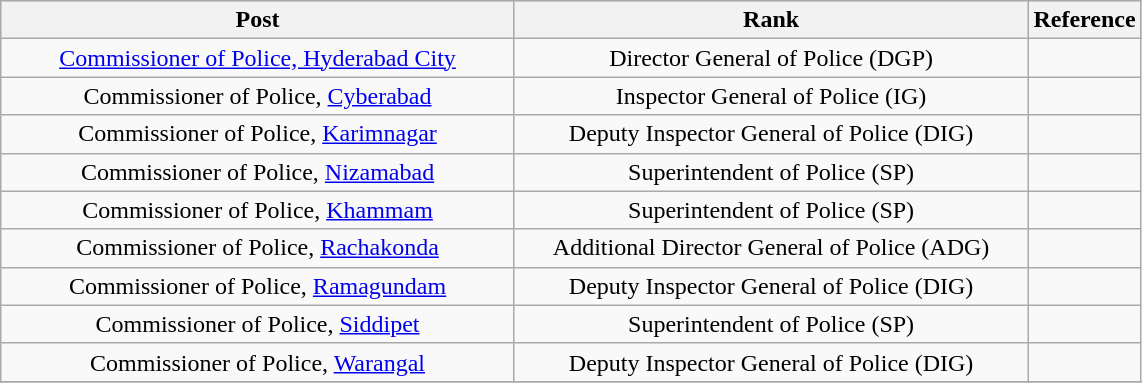<table class="wikitable" style="text-align:center">
<tr style="background:#cccccc">
<th scope="col" style="width: 335px;">Post</th>
<th scope="col" style="width: 335px;">Rank</th>
<th scope="col" style="width: 30px;">Reference</th>
</tr>
<tr>
<td><a href='#'>Commissioner of Police, Hyderabad City</a></td>
<td>Director General of Police (DGP)</td>
<td></td>
</tr>
<tr>
<td>Commissioner of Police, <a href='#'>Cyberabad</a></td>
<td>Inspector General of Police (IG)</td>
<td></td>
</tr>
<tr>
<td>Commissioner of Police, <a href='#'>Karimnagar</a></td>
<td>Deputy Inspector General of Police (DIG)</td>
<td></td>
</tr>
<tr>
<td>Commissioner of Police, <a href='#'>Nizamabad</a></td>
<td>Superintendent of Police (SP)</td>
<td></td>
</tr>
<tr>
<td>Commissioner of Police, <a href='#'>Khammam</a></td>
<td>Superintendent of Police (SP)</td>
<td></td>
</tr>
<tr>
<td>Commissioner of Police, <a href='#'>Rachakonda</a></td>
<td>Additional Director General of Police (ADG)</td>
<td></td>
</tr>
<tr>
<td>Commissioner of Police, <a href='#'>Ramagundam</a></td>
<td>Deputy Inspector General of Police (DIG)</td>
<td></td>
</tr>
<tr>
<td>Commissioner of Police, <a href='#'>Siddipet</a></td>
<td>Superintendent of Police (SP)</td>
<td></td>
</tr>
<tr>
<td>Commissioner of Police, <a href='#'>Warangal</a></td>
<td>Deputy Inspector General of Police (DIG)</td>
<td></td>
</tr>
<tr>
</tr>
</table>
